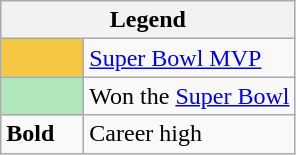<table class="wikitable mw-collapsible">
<tr>
<th colspan="2">Legend</th>
</tr>
<tr>
<td style="background:#f4c842; width:3em;"></td>
<td><a href='#'>Super Bowl MVP</a></td>
</tr>
<tr>
<td style="background:#afe6ba; width:3em;"></td>
<td>Won the <a href='#'>Super Bowl</a></td>
</tr>
<tr>
<td><strong>Bold</strong></td>
<td>Career high</td>
</tr>
</table>
